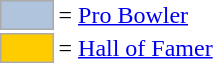<table>
<tr>
<td style="background-color:lightsteelblue; border:1px solid #aaaaaa; width:2em;"></td>
<td>= <a href='#'>Pro Bowler</a></td>
</tr>
<tr>
<td style="background-color:#FFCC00; border:1px solid #aaaaaa; width:2em;"></td>
<td>= <a href='#'>Hall of Famer</a></td>
</tr>
</table>
